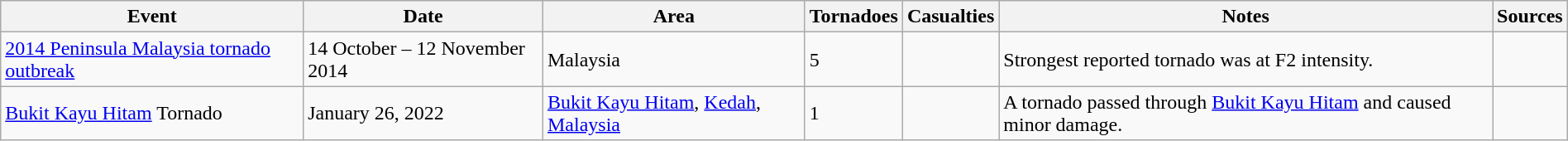<table class="wikitable collapsible sortable" style="width:100%;">
<tr>
<th scope="col" class="unsortable">Event</th>
<th>Date</th>
<th>Area</th>
<th>Tornadoes</th>
<th>Casualties</th>
<th scope="col" class="unsortable">Notes</th>
<th scope="col" class="unsortable">Sources</th>
</tr>
<tr>
<td><a href='#'>2014 Peninsula Malaysia tornado outbreak</a></td>
<td>14 October – 12 November 2014</td>
<td>Malaysia</td>
<td>5</td>
<td></td>
<td>Strongest reported tornado was at F2 intensity.</td>
<td></td>
</tr>
<tr>
<td><a href='#'>Bukit Kayu Hitam</a> Tornado</td>
<td>January 26, 2022</td>
<td><a href='#'>Bukit Kayu Hitam</a>, <a href='#'>Kedah</a>, <a href='#'>Malaysia</a></td>
<td>1</td>
<td></td>
<td>A tornado passed through <a href='#'>Bukit Kayu Hitam</a> and caused minor damage.</td>
<td></td>
</tr>
</table>
